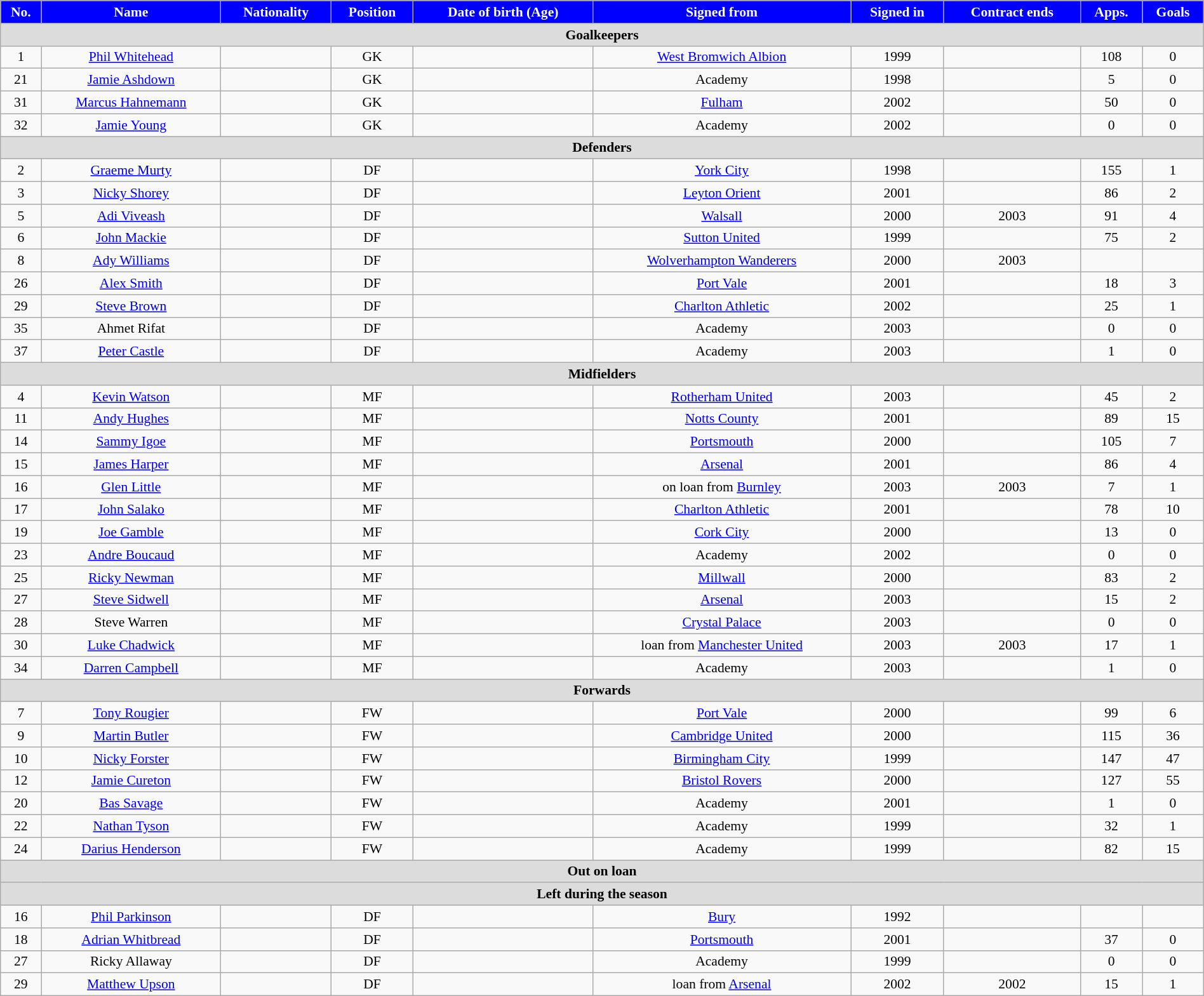<table class="wikitable"  style="text-align:center; font-size:90%; width:100%;">
<tr>
<th style="background:#00f; color:white; text-align:center;">No.</th>
<th style="background:#00f; color:white; text-align:center;">Name</th>
<th style="background:#00f; color:white; text-align:center;">Nationality</th>
<th style="background:#00f; color:white; text-align:center;">Position</th>
<th style="background:#00f; color:white; text-align:center;">Date of birth (Age)</th>
<th style="background:#00f; color:white; text-align:center;">Signed from</th>
<th style="background:#00f; color:white; text-align:center;">Signed in</th>
<th style="background:#00f; color:white; text-align:center;">Contract ends</th>
<th style="background:#00f; color:white; text-align:center;">Apps.</th>
<th style="background:#00f; color:white; text-align:center;">Goals</th>
</tr>
<tr>
<th colspan="11"  style="background:#dcdcdc; text-align:center;">Goalkeepers</th>
</tr>
<tr>
<td>1</td>
<td><a href='#'>Phil Whitehead</a></td>
<td></td>
<td>GK</td>
<td></td>
<td><a href='#'>West Bromwich Albion</a></td>
<td>1999</td>
<td></td>
<td>108</td>
<td>0</td>
</tr>
<tr>
<td>21</td>
<td><a href='#'>Jamie Ashdown</a></td>
<td></td>
<td>GK</td>
<td></td>
<td>Academy</td>
<td>1998</td>
<td></td>
<td>5</td>
<td>0</td>
</tr>
<tr>
<td>31</td>
<td><a href='#'>Marcus Hahnemann</a></td>
<td></td>
<td>GK</td>
<td></td>
<td><a href='#'>Fulham</a></td>
<td>2002</td>
<td></td>
<td>50</td>
<td>0</td>
</tr>
<tr>
<td>32</td>
<td><a href='#'>Jamie Young</a></td>
<td></td>
<td>GK</td>
<td></td>
<td>Academy</td>
<td>2002</td>
<td></td>
<td>0</td>
<td>0</td>
</tr>
<tr>
<th colspan="11"  style="background:#dcdcdc; text-align:center;">Defenders</th>
</tr>
<tr>
<td>2</td>
<td><a href='#'>Graeme Murty</a></td>
<td></td>
<td>DF</td>
<td></td>
<td><a href='#'>York City</a></td>
<td>1998</td>
<td></td>
<td>155</td>
<td>1</td>
</tr>
<tr>
<td>3</td>
<td><a href='#'>Nicky Shorey</a></td>
<td></td>
<td>DF</td>
<td></td>
<td><a href='#'>Leyton Orient</a></td>
<td>2001</td>
<td></td>
<td>86</td>
<td>2</td>
</tr>
<tr>
<td>5</td>
<td><a href='#'>Adi Viveash</a></td>
<td></td>
<td>DF</td>
<td></td>
<td><a href='#'>Walsall</a></td>
<td>2000</td>
<td>2003</td>
<td>91</td>
<td>4</td>
</tr>
<tr>
<td>6</td>
<td><a href='#'>John Mackie</a></td>
<td></td>
<td>DF</td>
<td></td>
<td><a href='#'>Sutton United</a></td>
<td>1999</td>
<td></td>
<td>75</td>
<td>2</td>
</tr>
<tr>
<td>8</td>
<td><a href='#'>Ady Williams</a></td>
<td></td>
<td>DF</td>
<td></td>
<td><a href='#'>Wolverhampton Wanderers</a></td>
<td>2000</td>
<td>2003</td>
<td></td>
<td></td>
</tr>
<tr>
<td>26</td>
<td><a href='#'>Alex Smith</a></td>
<td></td>
<td>DF</td>
<td></td>
<td><a href='#'>Port Vale</a></td>
<td>2001</td>
<td></td>
<td>18</td>
<td>3</td>
</tr>
<tr>
<td>29</td>
<td><a href='#'>Steve Brown</a></td>
<td></td>
<td>DF</td>
<td></td>
<td><a href='#'>Charlton Athletic</a></td>
<td>2002</td>
<td></td>
<td>25</td>
<td>1</td>
</tr>
<tr>
<td>35</td>
<td>Ahmet Rifat</td>
<td></td>
<td>DF</td>
<td></td>
<td>Academy</td>
<td>2003</td>
<td></td>
<td>0</td>
<td>0</td>
</tr>
<tr>
<td>37</td>
<td><a href='#'>Peter Castle</a></td>
<td></td>
<td>DF</td>
<td></td>
<td>Academy</td>
<td>2003</td>
<td></td>
<td>1</td>
<td>0</td>
</tr>
<tr>
<th colspan="11"  style="background:#dcdcdc; text-align:center;">Midfielders</th>
</tr>
<tr>
<td>4</td>
<td><a href='#'>Kevin Watson</a></td>
<td></td>
<td>MF</td>
<td></td>
<td><a href='#'>Rotherham United</a></td>
<td>2003</td>
<td></td>
<td>45</td>
<td>2</td>
</tr>
<tr>
<td>11</td>
<td><a href='#'>Andy Hughes</a></td>
<td></td>
<td>MF</td>
<td></td>
<td><a href='#'>Notts County</a></td>
<td>2001</td>
<td></td>
<td>89</td>
<td>15</td>
</tr>
<tr>
<td>14</td>
<td><a href='#'>Sammy Igoe</a></td>
<td></td>
<td>MF</td>
<td></td>
<td><a href='#'>Portsmouth</a></td>
<td>2000</td>
<td></td>
<td>105</td>
<td>7</td>
</tr>
<tr>
<td>15</td>
<td><a href='#'>James Harper</a></td>
<td></td>
<td>MF</td>
<td></td>
<td><a href='#'>Arsenal</a></td>
<td>2001</td>
<td></td>
<td>86</td>
<td>4</td>
</tr>
<tr>
<td>16</td>
<td><a href='#'>Glen Little</a></td>
<td></td>
<td>MF</td>
<td></td>
<td>on loan from <a href='#'>Burnley</a></td>
<td>2003</td>
<td>2003</td>
<td>7</td>
<td>1</td>
</tr>
<tr>
<td>17</td>
<td><a href='#'>John Salako</a></td>
<td></td>
<td>MF</td>
<td></td>
<td><a href='#'>Charlton Athletic</a></td>
<td>2001</td>
<td></td>
<td>78</td>
<td>10</td>
</tr>
<tr>
<td>19</td>
<td><a href='#'>Joe Gamble</a></td>
<td></td>
<td>MF</td>
<td></td>
<td><a href='#'>Cork City</a></td>
<td>2000</td>
<td></td>
<td>13</td>
<td>0</td>
</tr>
<tr>
<td>23</td>
<td><a href='#'>Andre Boucaud</a></td>
<td></td>
<td>MF</td>
<td></td>
<td>Academy</td>
<td>2002</td>
<td></td>
<td>0</td>
<td>0</td>
</tr>
<tr>
<td>25</td>
<td><a href='#'>Ricky Newman</a></td>
<td></td>
<td>MF</td>
<td></td>
<td><a href='#'>Millwall</a></td>
<td>2000</td>
<td></td>
<td>83</td>
<td>2</td>
</tr>
<tr>
<td>27</td>
<td><a href='#'>Steve Sidwell</a></td>
<td></td>
<td>MF</td>
<td></td>
<td><a href='#'>Arsenal</a></td>
<td>2003</td>
<td></td>
<td>15</td>
<td>2</td>
</tr>
<tr>
<td>28</td>
<td>Steve Warren</td>
<td></td>
<td>MF</td>
<td></td>
<td><a href='#'>Crystal Palace</a></td>
<td>2003</td>
<td></td>
<td>0</td>
<td>0</td>
</tr>
<tr>
<td>30</td>
<td><a href='#'>Luke Chadwick</a></td>
<td></td>
<td>MF</td>
<td></td>
<td>loan from <a href='#'>Manchester United</a></td>
<td>2003</td>
<td>2003</td>
<td>17</td>
<td>1</td>
</tr>
<tr>
<td>34</td>
<td><a href='#'>Darren Campbell</a></td>
<td></td>
<td>MF</td>
<td></td>
<td>Academy</td>
<td>2003</td>
<td></td>
<td>1</td>
<td>0</td>
</tr>
<tr>
<th colspan="11"  style="background:#dcdcdc; text-align:center;">Forwards</th>
</tr>
<tr>
<td>7</td>
<td><a href='#'>Tony Rougier</a></td>
<td></td>
<td>FW</td>
<td></td>
<td><a href='#'>Port Vale</a></td>
<td>2000</td>
<td></td>
<td>99</td>
<td>6</td>
</tr>
<tr>
<td>9</td>
<td><a href='#'>Martin Butler</a></td>
<td></td>
<td>FW</td>
<td></td>
<td><a href='#'>Cambridge United</a></td>
<td>2000</td>
<td></td>
<td>115</td>
<td>36</td>
</tr>
<tr>
<td>10</td>
<td><a href='#'>Nicky Forster</a></td>
<td></td>
<td>FW</td>
<td></td>
<td><a href='#'>Birmingham City</a></td>
<td>1999</td>
<td></td>
<td>147</td>
<td>47</td>
</tr>
<tr>
<td>12</td>
<td><a href='#'>Jamie Cureton</a></td>
<td></td>
<td>FW</td>
<td></td>
<td><a href='#'>Bristol Rovers</a></td>
<td>2000</td>
<td></td>
<td>127</td>
<td>55</td>
</tr>
<tr>
<td>20</td>
<td><a href='#'>Bas Savage</a></td>
<td></td>
<td>FW</td>
<td></td>
<td>Academy</td>
<td>2001</td>
<td></td>
<td>1</td>
<td>0</td>
</tr>
<tr>
<td>22</td>
<td><a href='#'>Nathan Tyson</a></td>
<td></td>
<td>FW</td>
<td></td>
<td>Academy</td>
<td>1999</td>
<td></td>
<td>32</td>
<td>1</td>
</tr>
<tr>
<td>24</td>
<td><a href='#'>Darius Henderson</a></td>
<td></td>
<td>FW</td>
<td></td>
<td>Academy</td>
<td>1999</td>
<td></td>
<td>82</td>
<td>15</td>
</tr>
<tr>
<th colspan="11"  style="background:#dcdcdc; text-align:center;">Out on loan</th>
</tr>
<tr>
<th colspan="11"  style="background:#dcdcdc; text-align:center;">Left during the season</th>
</tr>
<tr>
<td>16</td>
<td><a href='#'>Phil Parkinson</a></td>
<td></td>
<td>DF</td>
<td></td>
<td><a href='#'>Bury</a></td>
<td>1992</td>
<td></td>
<td></td>
<td></td>
</tr>
<tr>
<td>18</td>
<td><a href='#'>Adrian Whitbread</a></td>
<td></td>
<td>DF</td>
<td></td>
<td><a href='#'>Portsmouth</a></td>
<td>2001</td>
<td></td>
<td>37</td>
<td>0</td>
</tr>
<tr>
<td>27</td>
<td>Ricky Allaway</td>
<td></td>
<td>DF</td>
<td></td>
<td>Academy</td>
<td>1999</td>
<td></td>
<td>0</td>
<td>0</td>
</tr>
<tr>
<td>29</td>
<td><a href='#'>Matthew Upson</a></td>
<td></td>
<td>DF</td>
<td></td>
<td>loan from <a href='#'>Arsenal</a></td>
<td>2002</td>
<td>2002</td>
<td>15</td>
<td>1</td>
</tr>
</table>
